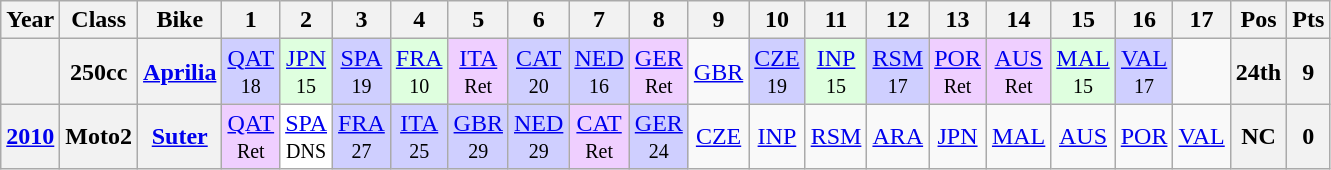<table class="wikitable" style="text-align:center">
<tr>
<th>Year</th>
<th>Class</th>
<th>Bike</th>
<th>1</th>
<th>2</th>
<th>3</th>
<th>4</th>
<th>5</th>
<th>6</th>
<th>7</th>
<th>8</th>
<th>9</th>
<th>10</th>
<th>11</th>
<th>12</th>
<th>13</th>
<th>14</th>
<th>15</th>
<th>16</th>
<th>17</th>
<th>Pos</th>
<th>Pts</th>
</tr>
<tr>
<th></th>
<th>250cc</th>
<th><a href='#'>Aprilia</a></th>
<td style="background:#CFCFFF;"><a href='#'>QAT</a><br><small>18</small></td>
<td style="background:#DFFFDF;"><a href='#'>JPN</a><br><small>15</small></td>
<td style="background:#CFCFFF;"><a href='#'>SPA</a><br><small>19</small></td>
<td style="background:#DFFFDF;"><a href='#'>FRA</a><br><small>10</small></td>
<td style="background:#EFCFFF;"><a href='#'>ITA</a><br><small>Ret</small></td>
<td style="background:#CFCFFF;"><a href='#'>CAT</a><br><small>20</small></td>
<td style="background:#CFCFFF;"><a href='#'>NED</a><br><small>16</small></td>
<td style="background:#EFCFFF;"><a href='#'>GER</a><br><small>Ret</small></td>
<td><a href='#'>GBR</a></td>
<td style="background:#CFCFFF;"><a href='#'>CZE</a><br><small>19</small></td>
<td style="background:#DFFFDF;"><a href='#'>INP</a><br><small>15</small></td>
<td style="background:#CFCFFF;"><a href='#'>RSM</a><br><small>17</small></td>
<td style="background:#EFCFFF;"><a href='#'>POR</a><br><small>Ret</small></td>
<td style="background:#EFCFFF;"><a href='#'>AUS</a><br><small>Ret</small></td>
<td style="background:#DFFFDF;"><a href='#'>MAL</a><br><small>15</small></td>
<td style="background:#CFCFFF;"><a href='#'>VAL</a><br><small>17</small></td>
<td></td>
<th>24th</th>
<th>9</th>
</tr>
<tr>
<th><a href='#'>2010</a></th>
<th>Moto2</th>
<th><a href='#'>Suter</a></th>
<td style="background:#EFCFFF;"><a href='#'>QAT</a><br><small>Ret</small></td>
<td style="background:#FFFFFF;"><a href='#'>SPA</a><br><small>DNS</small></td>
<td style="background:#CFCFFF;"><a href='#'>FRA</a><br><small>27</small></td>
<td style="background:#CFCFFF;"><a href='#'>ITA</a><br><small>25</small></td>
<td style="background:#CFCFFF;"><a href='#'>GBR</a><br><small>29</small></td>
<td style="background:#CFCFFF;"><a href='#'>NED</a><br><small>29</small></td>
<td style="background:#EFCFFF;"><a href='#'>CAT</a><br><small>Ret</small></td>
<td style="background:#CFCFFF;"><a href='#'>GER</a><br><small>24</small></td>
<td><a href='#'>CZE</a></td>
<td><a href='#'>INP</a></td>
<td><a href='#'>RSM</a></td>
<td><a href='#'>ARA</a></td>
<td><a href='#'>JPN</a></td>
<td><a href='#'>MAL</a></td>
<td><a href='#'>AUS</a></td>
<td><a href='#'>POR</a></td>
<td><a href='#'>VAL</a></td>
<th>NC</th>
<th>0</th>
</tr>
</table>
